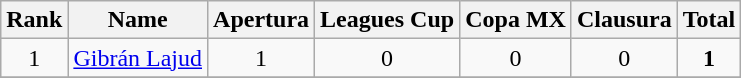<table class="wikitable" style="text-align: center">
<tr>
<th>Rank</th>
<th>Name</th>
<th>Apertura</th>
<th>Leagues Cup</th>
<th>Copa MX</th>
<th>Clausura</th>
<th>Total</th>
</tr>
<tr>
<td>1</td>
<td align=left> <a href='#'>Gibrán Lajud</a></td>
<td>1</td>
<td>0</td>
<td>0</td>
<td>0</td>
<td><strong>1</strong></td>
</tr>
<tr>
</tr>
</table>
